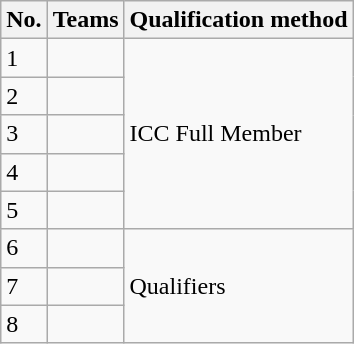<table class="wikitable">
<tr>
<th>No.</th>
<th>Teams</th>
<th>Qualification method</th>
</tr>
<tr>
<td>1</td>
<td></td>
<td rowspan=5>ICC Full Member</td>
</tr>
<tr>
<td>2</td>
<td></td>
</tr>
<tr>
<td>3</td>
<td></td>
</tr>
<tr>
<td>4</td>
<td></td>
</tr>
<tr>
<td>5</td>
<td></td>
</tr>
<tr>
<td>6</td>
<td></td>
<td rowspan=3>Qualifiers</td>
</tr>
<tr>
<td>7</td>
<td></td>
</tr>
<tr>
<td>8</td>
<td></td>
</tr>
</table>
